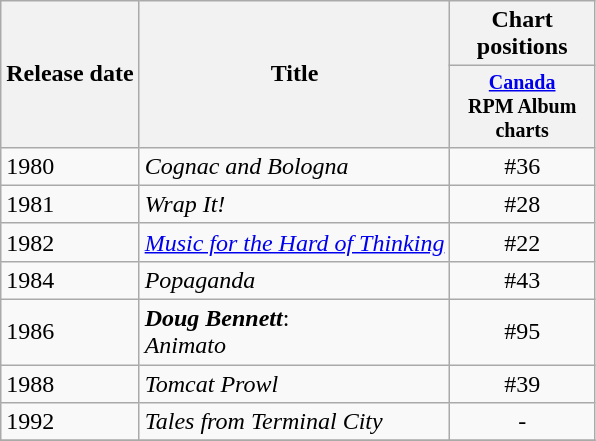<table class="wikitable">
<tr>
<th rowspan="2">Release date</th>
<th rowspan="2">Title</th>
<th colspan="1">Chart positions</th>
</tr>
<tr style="font-size:smaller;">
<th width="90"><a href='#'>Canada</a><br>RPM Album charts</th>
</tr>
<tr>
<td>1980</td>
<td><em>Cognac and Bologna</em></td>
<td align="center">#36</td>
</tr>
<tr>
<td>1981</td>
<td><em>Wrap It!</em></td>
<td align="center">#28</td>
</tr>
<tr>
<td>1982</td>
<td><em><a href='#'>Music for the Hard of Thinking</a></em></td>
<td align="center">#22</td>
</tr>
<tr>
<td>1984</td>
<td><em>Popaganda</em></td>
<td align="center">#43</td>
</tr>
<tr>
<td>1986</td>
<td><strong><em>Doug Bennett</em></strong>:<br><em>Animato</em></td>
<td align="center">#95</td>
</tr>
<tr>
<td>1988</td>
<td><em>Tomcat Prowl</em></td>
<td align="center">#39</td>
</tr>
<tr>
<td>1992</td>
<td><em>Tales from Terminal City</em></td>
<td align="center">-</td>
</tr>
<tr>
</tr>
</table>
